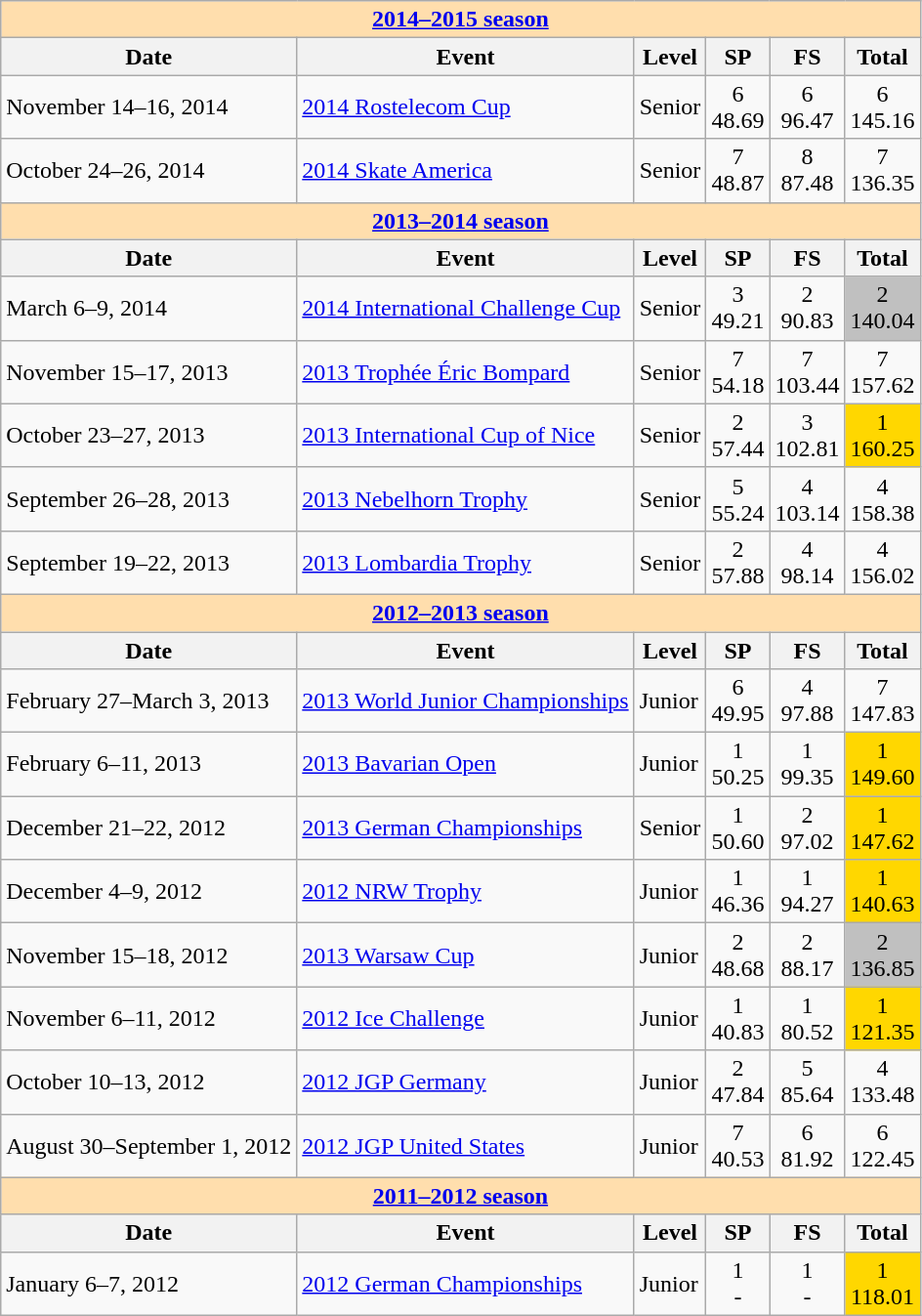<table class="wikitable">
<tr>
<td style="background-color: #ffdead; " colspan=6 align=center><a href='#'><strong>2014–2015 season</strong></a></td>
</tr>
<tr>
<th>Date</th>
<th>Event</th>
<th>Level</th>
<th>SP</th>
<th>FS</th>
<th>Total</th>
</tr>
<tr>
<td>November 14–16, 2014</td>
<td><a href='#'>2014 Rostelecom Cup</a></td>
<td>Senior</td>
<td align=center>6 <br> 48.69</td>
<td align=center>6 <br> 96.47</td>
<td align=center>6 <br> 145.16</td>
</tr>
<tr>
<td>October 24–26, 2014</td>
<td><a href='#'>2014 Skate America</a></td>
<td>Senior</td>
<td align=center>7 <br> 48.87</td>
<td align=center>8 <br> 87.48</td>
<td align=center>7 <br> 136.35</td>
</tr>
<tr>
<td style="background-color: #ffdead; " colspan=6 align=center><a href='#'><strong>2013–2014 season</strong></a></td>
</tr>
<tr>
<th>Date</th>
<th>Event</th>
<th>Level</th>
<th>SP</th>
<th>FS</th>
<th>Total</th>
</tr>
<tr>
<td>March 6–9, 2014</td>
<td><a href='#'>2014 International Challenge Cup</a></td>
<td>Senior</td>
<td align=center>3 <br> 49.21</td>
<td align=center>2 <br> 90.83</td>
<td align=center bgcolor=silver>2 <br> 140.04</td>
</tr>
<tr>
<td>November 15–17, 2013</td>
<td><a href='#'>2013 Trophée Éric Bompard</a></td>
<td>Senior</td>
<td align=center>7 <br> 54.18</td>
<td align=center>7 <br> 103.44</td>
<td align=center>7 <br> 157.62</td>
</tr>
<tr>
<td>October 23–27, 2013</td>
<td><a href='#'>2013 International Cup of Nice</a></td>
<td>Senior</td>
<td align=center>2 <br> 57.44</td>
<td align=center>3 <br> 102.81</td>
<td align=center bgcolor=gold>1 <br> 160.25</td>
</tr>
<tr>
<td>September 26–28, 2013</td>
<td><a href='#'>2013 Nebelhorn Trophy</a></td>
<td>Senior</td>
<td align=center>5 <br> 55.24</td>
<td align=center>4 <br> 103.14</td>
<td align=center>4 <br> 158.38</td>
</tr>
<tr>
<td>September 19–22, 2013</td>
<td><a href='#'>2013 Lombardia Trophy</a></td>
<td>Senior</td>
<td align=center>2 <br> 57.88</td>
<td align=center>4 <br> 98.14</td>
<td align=center>4 <br> 156.02</td>
</tr>
<tr>
<td style="background-color: #ffdead; " colspan=6 align=center><a href='#'><strong>2012–2013 season</strong></a></td>
</tr>
<tr>
<th>Date</th>
<th>Event</th>
<th>Level</th>
<th>SP</th>
<th>FS</th>
<th>Total</th>
</tr>
<tr>
<td>February 27–March 3, 2013</td>
<td><a href='#'>2013 World Junior Championships</a></td>
<td>Junior</td>
<td align=center>6 <br> 49.95</td>
<td align=center>4 <br> 97.88</td>
<td align=center>7 <br> 147.83</td>
</tr>
<tr>
<td>February 6–11, 2013</td>
<td><a href='#'>2013 Bavarian Open</a></td>
<td>Junior</td>
<td align=center>1 <br> 50.25</td>
<td align=center>1 <br> 99.35</td>
<td align=center bgcolor=gold>1 <br> 149.60</td>
</tr>
<tr>
<td>December 21–22, 2012</td>
<td><a href='#'>2013 German Championships</a></td>
<td>Senior</td>
<td align=center>1 <br> 50.60</td>
<td align=center>2 <br> 97.02</td>
<td align=center bgcolor=gold>1 <br> 147.62</td>
</tr>
<tr>
<td>December 4–9, 2012</td>
<td><a href='#'>2012 NRW Trophy</a></td>
<td>Junior</td>
<td align=center>1 <br> 46.36</td>
<td align=center>1 <br> 94.27</td>
<td align=center bgcolor=gold>1 <br> 140.63</td>
</tr>
<tr>
<td>November 15–18, 2012</td>
<td><a href='#'>2013 Warsaw Cup</a></td>
<td>Junior</td>
<td align=center>2 <br> 48.68</td>
<td align=center>2 <br> 88.17</td>
<td align=center bgcolor=silver>2 <br> 136.85</td>
</tr>
<tr>
<td>November 6–11, 2012</td>
<td><a href='#'>2012 Ice Challenge</a></td>
<td>Junior</td>
<td align=center>1 <br> 40.83</td>
<td align=center>1 <br> 80.52</td>
<td align=center bgcolor=gold>1 <br> 121.35</td>
</tr>
<tr>
<td>October 10–13, 2012</td>
<td><a href='#'>2012 JGP Germany</a></td>
<td>Junior</td>
<td align=center>2 <br> 47.84</td>
<td align=center>5 <br> 85.64</td>
<td align=center>4 <br> 133.48</td>
</tr>
<tr>
<td>August 30–September 1, 2012</td>
<td><a href='#'>2012 JGP United States</a></td>
<td>Junior</td>
<td align=center>7 <br> 40.53</td>
<td align=center>6 <br> 81.92</td>
<td align=center>6 <br> 122.45</td>
</tr>
<tr>
<td style="background-color: #ffdead; " colspan=6 align=center><a href='#'><strong>2011–2012 season</strong></a></td>
</tr>
<tr>
<th>Date</th>
<th>Event</th>
<th>Level</th>
<th>SP</th>
<th>FS</th>
<th>Total</th>
</tr>
<tr>
<td>January 6–7, 2012</td>
<td><a href='#'>2012 German Championships</a></td>
<td>Junior</td>
<td align=center>1 <br> -</td>
<td align=center>1 <br> -</td>
<td align=center bgcolor=gold>1 <br> 118.01</td>
</tr>
</table>
